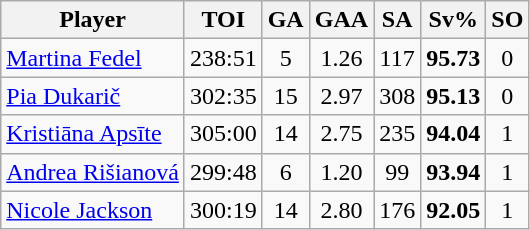<table class="wikitable sortable" style="text-align:center;">
<tr>
<th>Player</th>
<th>TOI</th>
<th>GA</th>
<th>GAA</th>
<th>SA</th>
<th>Sv%</th>
<th>SO</th>
</tr>
<tr>
<td style="text-align:left;"> <a href='#'>Martina Fedel</a></td>
<td>238:51</td>
<td>5</td>
<td>1.26</td>
<td>117</td>
<td><strong>95.73</strong></td>
<td>0</td>
</tr>
<tr>
<td style="text-align:left;"> <a href='#'>Pia Dukarič</a></td>
<td>302:35</td>
<td>15</td>
<td>2.97</td>
<td>308</td>
<td><strong>95.13</strong></td>
<td>0</td>
</tr>
<tr>
<td style="text-align:left;"> <a href='#'>Kristiāna Apsīte</a></td>
<td>305:00</td>
<td>14</td>
<td>2.75</td>
<td>235</td>
<td><strong>94.04</strong></td>
<td>1</td>
</tr>
<tr>
<td style="text-align:left;"> <a href='#'>Andrea Rišianová</a></td>
<td>299:48</td>
<td>6</td>
<td>1.20</td>
<td>99</td>
<td><strong>93.94</strong></td>
<td>1</td>
</tr>
<tr>
<td style="text-align:left;"> <a href='#'>Nicole Jackson</a></td>
<td>300:19</td>
<td>14</td>
<td>2.80</td>
<td>176</td>
<td><strong>92.05</strong></td>
<td>1</td>
</tr>
</table>
